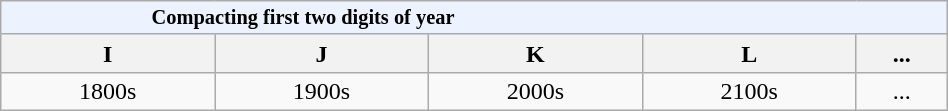<table class="wikitable" style="margin: 20px; text-align: center; min-width: 50%;">
<tr>
<th colspan=5 style="background:#edf3fe; font-size: 0.85em; text-align: left; padding-left: 100px;">Compacting first two digits of year</th>
</tr>
<tr>
<th>I</th>
<th>J</th>
<th>K</th>
<th>L</th>
<th>...</th>
</tr>
<tr>
<td>1800s</td>
<td>1900s</td>
<td>2000s</td>
<td>2100s</td>
<td>...</td>
</tr>
</table>
